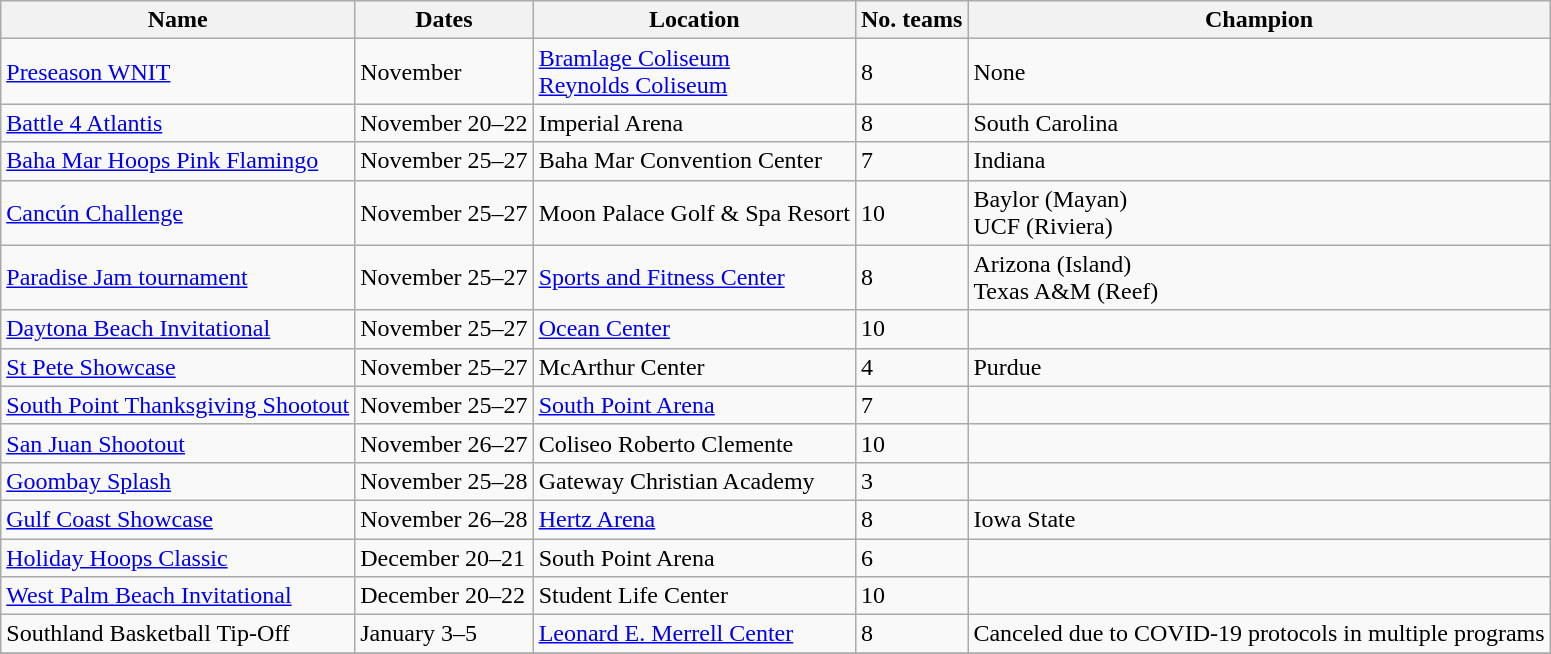<table class="wikitable">
<tr>
<th>Name</th>
<th>Dates</th>
<th>Location</th>
<th>No. teams</th>
<th>Champion</th>
</tr>
<tr>
<td><a href='#'>Preseason WNIT</a></td>
<td>November</td>
<td><a href='#'>Bramlage Coliseum</a> <br><a href='#'>Reynolds Coliseum</a> </td>
<td>8</td>
<td>None</td>
</tr>
<tr>
<td><a href='#'>Battle 4 Atlantis</a></td>
<td>November 20–22</td>
<td>Imperial Arena </td>
<td>8</td>
<td>South Carolina</td>
</tr>
<tr>
<td><a href='#'>Baha Mar Hoops Pink Flamingo</a></td>
<td>November 25–27</td>
<td>Baha Mar Convention Center </td>
<td>7</td>
<td>Indiana</td>
</tr>
<tr>
<td><a href='#'>Cancún Challenge</a></td>
<td>November 25–27</td>
<td>Moon Palace Golf & Spa Resort </td>
<td>10</td>
<td>Baylor (Mayan) <br> UCF (Riviera)</td>
</tr>
<tr>
<td><a href='#'>Paradise Jam tournament</a></td>
<td>November 25–27</td>
<td><a href='#'>Sports and Fitness Center</a> </td>
<td>8</td>
<td>Arizona (Island) <br> Texas A&M (Reef)</td>
</tr>
<tr>
<td><a href='#'>Daytona Beach Invitational</a></td>
<td>November 25–27</td>
<td><a href='#'>Ocean Center</a> </td>
<td>10</td>
<td></td>
</tr>
<tr>
<td><a href='#'>St Pete Showcase</a></td>
<td>November 25–27</td>
<td>McArthur Center </td>
<td>4</td>
<td>Purdue</td>
</tr>
<tr>
<td><a href='#'>South Point Thanksgiving Shootout</a></td>
<td>November 25–27</td>
<td><a href='#'>South Point Arena</a> </td>
<td>7</td>
<td></td>
</tr>
<tr>
<td><a href='#'>San Juan Shootout</a></td>
<td>November 26–27</td>
<td>Coliseo Roberto Clemente </td>
<td>10</td>
<td></td>
</tr>
<tr>
<td><a href='#'>Goombay Splash</a></td>
<td>November 25–28</td>
<td>Gateway Christian Academy </td>
<td>3</td>
<td></td>
</tr>
<tr>
<td><a href='#'>Gulf Coast Showcase</a></td>
<td>November 26–28</td>
<td><a href='#'>Hertz Arena</a> </td>
<td>8</td>
<td>Iowa State</td>
</tr>
<tr>
<td><a href='#'>Holiday Hoops Classic</a></td>
<td>December 20–21</td>
<td>South Point Arena </td>
<td>6</td>
<td></td>
</tr>
<tr>
<td><a href='#'>West Palm Beach Invitational</a></td>
<td>December 20–22</td>
<td>Student Life Center </td>
<td>10</td>
<td></td>
</tr>
<tr>
<td>Southland Basketball Tip-Off</td>
<td>January 3–5</td>
<td><a href='#'>Leonard E. Merrell Center</a> </td>
<td>8</td>
<td>Canceled due to COVID-19 protocols in multiple programs</td>
</tr>
<tr>
</tr>
</table>
